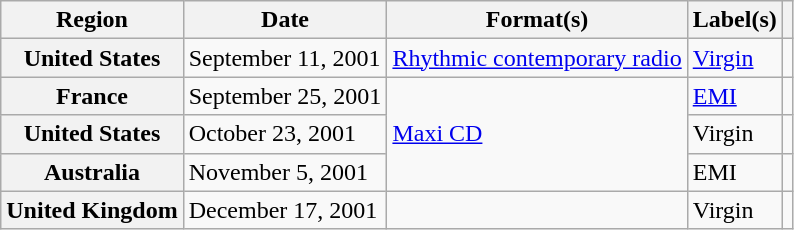<table class="wikitable sortable plainrowheaders" style="text-align:left">
<tr>
<th scope="col">Region</th>
<th scope="col">Date</th>
<th scope="col">Format(s)</th>
<th scope="col">Label(s)</th>
<th scope="col"></th>
</tr>
<tr>
<th scope="row">United States</th>
<td>September 11, 2001</td>
<td><a href='#'>Rhythmic contemporary radio</a></td>
<td><a href='#'>Virgin</a></td>
<td></td>
</tr>
<tr>
<th scope="row">France</th>
<td>September 25, 2001</td>
<td rowspan="3"><a href='#'>Maxi CD</a></td>
<td><a href='#'>EMI</a></td>
<td></td>
</tr>
<tr>
<th scope="row">United States</th>
<td>October 23, 2001</td>
<td>Virgin</td>
<td></td>
</tr>
<tr>
<th scope="row">Australia</th>
<td>November 5, 2001</td>
<td>EMI</td>
<td></td>
</tr>
<tr>
<th scope="row">United Kingdom</th>
<td>December 17, 2001</td>
<td></td>
<td>Virgin</td>
<td></td>
</tr>
</table>
